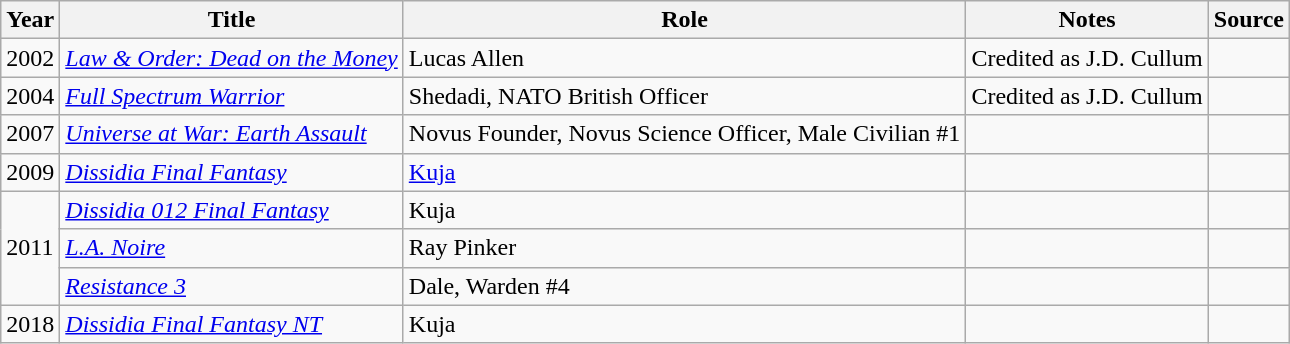<table class="wikitable sortable plainrowheaders">
<tr>
<th>Year</th>
<th>Title</th>
<th>Role</th>
<th>Notes</th>
<th>Source</th>
</tr>
<tr>
<td>2002</td>
<td><em><a href='#'>Law & Order: Dead on the Money</a></em></td>
<td>Lucas Allen</td>
<td>Credited as J.D. Cullum</td>
<td></td>
</tr>
<tr>
<td>2004</td>
<td><em><a href='#'>Full Spectrum Warrior</a></em></td>
<td>Shedadi, NATO British Officer</td>
<td>Credited as J.D. Cullum</td>
<td></td>
</tr>
<tr>
<td>2007</td>
<td><em><a href='#'>Universe at War: Earth Assault</a></em></td>
<td>Novus Founder,  Novus Science Officer, Male Civilian #1</td>
<td></td>
<td></td>
</tr>
<tr>
<td>2009</td>
<td><em><a href='#'>Dissidia Final Fantasy</a></em></td>
<td><a href='#'>Kuja</a></td>
<td></td>
<td></td>
</tr>
<tr>
<td rowspan="3">2011</td>
<td><em><a href='#'>Dissidia 012 Final Fantasy</a></em></td>
<td>Kuja</td>
<td></td>
<td></td>
</tr>
<tr>
<td><em><a href='#'>L.A. Noire</a></em></td>
<td>Ray Pinker</td>
<td></td>
<td></td>
</tr>
<tr>
<td><em><a href='#'>Resistance 3</a></em></td>
<td>Dale, Warden #4</td>
<td></td>
<td></td>
</tr>
<tr>
<td>2018</td>
<td><em><a href='#'>Dissidia Final Fantasy NT</a></em></td>
<td>Kuja</td>
<td></td>
<td></td>
</tr>
</table>
